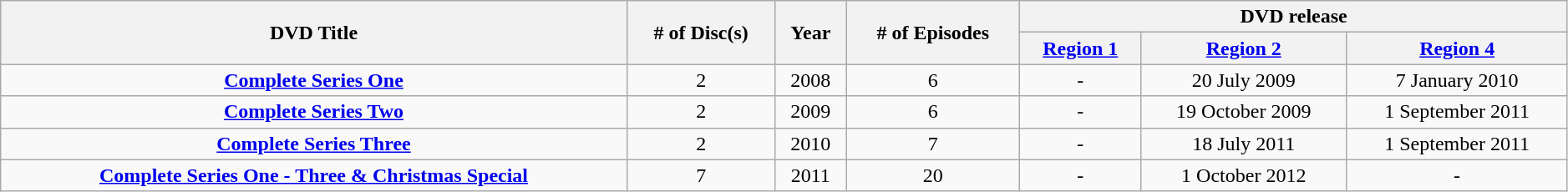<table class="wikitable" width="99%" style="left: 0 auto; text-align: center;">
<tr>
<th rowspan="2">DVD Title</th>
<th rowspan="2"># of Disc(s)</th>
<th rowspan="2">Year</th>
<th rowspan="2"># of Episodes</th>
<th colspan="3">DVD release</th>
</tr>
<tr>
<th><a href='#'>Region 1</a></th>
<th><a href='#'>Region 2</a></th>
<th><a href='#'>Region 4</a></th>
</tr>
<tr>
<td><strong><a href='#'>Complete Series One</a></strong></td>
<td>2</td>
<td>2008</td>
<td>6</td>
<td>-</td>
<td>20 July 2009</td>
<td>7 January 2010</td>
</tr>
<tr>
<td><strong><a href='#'>Complete Series Two</a></strong></td>
<td>2</td>
<td>2009</td>
<td>6</td>
<td>-</td>
<td>19 October 2009</td>
<td>1 September 2011</td>
</tr>
<tr>
<td><strong><a href='#'>Complete Series Three</a></strong></td>
<td>2</td>
<td>2010</td>
<td>7</td>
<td>-</td>
<td>18 July 2011</td>
<td>1 September 2011</td>
</tr>
<tr>
<td><strong><a href='#'>Complete Series One - Three & Christmas Special</a></strong></td>
<td>7</td>
<td>2011</td>
<td>20</td>
<td>-</td>
<td>1 October 2012</td>
<td>-</td>
</tr>
</table>
